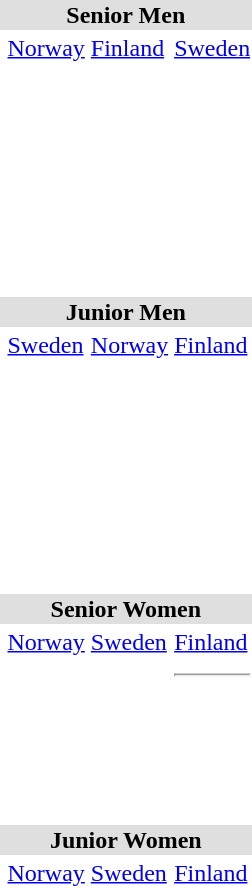<table>
<tr style="background:#dfdfdf;">
<td colspan="4" style="text-align:center;"><strong>Senior Men</strong></td>
</tr>
<tr>
<th scope=row style="text-align:left"><br></th>
<td> <a href='#'>Norway</a><br></td>
<td> <a href='#'>Finland</a><br></td>
<td> <a href='#'>Sweden</a><br></td>
</tr>
<tr>
<th scope=row style="text-align:left"><br></th>
<td></td>
<td></td>
<td></td>
</tr>
<tr>
<th scope=row style="text-align:left"><br></th>
<td></td>
<td></td>
<td></td>
</tr>
<tr>
<th scope=row style="text-align:left"><br></th>
<td></td>
<td></td>
<td></td>
</tr>
<tr>
<th scope=row style="text-align:left"><br></th>
<td></td>
<td></td>
<td></td>
</tr>
<tr>
<th scope=row style="text-align:left"><br></th>
<td></td>
<td></td>
<td></td>
</tr>
<tr>
<th scope=row style="text-align:left"><br></th>
<td></td>
<td></td>
<td></td>
</tr>
<tr>
<th scope=row style="text-align:left"><br></th>
<td></td>
<td></td>
<td></td>
</tr>
<tr style="background:#dfdfdf;">
<td colspan="4" style="text-align:center;"><strong>Junior Men</strong></td>
</tr>
<tr>
<th scope=row style="text-align:left"><br></th>
<td> <a href='#'>Sweden</a><br></td>
<td> <a href='#'>Norway</a><br></td>
<td> <a href='#'>Finland</a><br></td>
</tr>
<tr>
<th scope=row style="text-align:left"><br></th>
<td></td>
<td></td>
<td></td>
</tr>
<tr>
<th scope=row style="text-align:left"><br></th>
<td></td>
<td></td>
<td></td>
</tr>
<tr>
<th scope=row style="text-align:left"><br></th>
<td></td>
<td></td>
<td></td>
</tr>
<tr>
<th scope=row style="text-align:left"><br></th>
<td></td>
<td></td>
<td></td>
</tr>
<tr>
<th scope=row style="text-align:left"><br></th>
<td></td>
<td></td>
<td></td>
</tr>
<tr>
<th scope=row style="text-align:left"><br></th>
<td></td>
<td></td>
<td></td>
</tr>
<tr>
<th scope=row style="text-align:left"><br></th>
<td></td>
<td></td>
<td></td>
</tr>
<tr style="background:#dfdfdf;">
<td colspan="4" style="text-align:center;"><strong>Senior Women</strong></td>
</tr>
<tr>
<th scope=row style="text-align:left"><br></th>
<td> <a href='#'>Norway</a><br></td>
<td> <a href='#'>Sweden</a><br></td>
<td> <a href='#'>Finland</a><br></td>
</tr>
<tr>
<th scope=row style="text-align:left"><br></th>
<td></td>
<td></td>
<td><hr></td>
</tr>
<tr>
<th scope=row style="text-align:left"><br></th>
<td></td>
<td></td>
<td></td>
</tr>
<tr>
<th scope=row style="text-align:left"><br></th>
<td></td>
<td></td>
<td></td>
</tr>
<tr>
<th scope=row style="text-align:left"><br></th>
<td></td>
<td></td>
<td></td>
</tr>
<tr>
<th scope=row style="text-align:left"><br></th>
<td></td>
<td></td>
<td></td>
</tr>
<tr style="background:#dfdfdf;">
<td colspan="4" style="text-align:center;"><strong>Junior Women</strong></td>
</tr>
<tr>
<th scope=row style="text-align:left"><br></th>
<td> <a href='#'>Norway</a><br></td>
<td> <a href='#'>Sweden</a><br></td>
<td> <a href='#'>Finland</a><br></td>
</tr>
<tr>
<th scope=row style="text-align:left"><br></th>
<td></td>
<td></td>
<td></td>
</tr>
<tr>
<th scope=row style="text-align:left"><br></th>
<td></td>
<td></td>
<td></td>
</tr>
<tr>
<th scope=row style="text-align:left"><br></th>
<td></td>
<td></td>
<td></td>
</tr>
<tr>
<th scope=row style="text-align:left"><br></th>
<td></td>
<td></td>
<td></td>
</tr>
<tr>
<th scope=row style="text-align:left"><br></th>
<td></td>
<td></td>
<td></td>
</tr>
</table>
